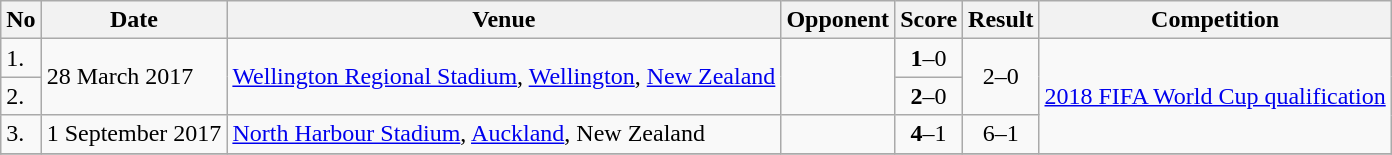<table class="wikitable">
<tr>
<th>No</th>
<th>Date</th>
<th>Venue</th>
<th>Opponent</th>
<th>Score</th>
<th>Result</th>
<th>Competition</th>
</tr>
<tr>
<td>1.</td>
<td rowspan=2>28 March 2017</td>
<td rowspan=2><a href='#'>Wellington Regional Stadium</a>, <a href='#'>Wellington</a>, <a href='#'>New Zealand</a></td>
<td rowspan=2></td>
<td align=center><strong>1</strong>–0</td>
<td rowspan = 2 align=center>2–0</td>
<td rowspan=3><a href='#'>2018 FIFA World Cup qualification</a></td>
</tr>
<tr>
<td>2.</td>
<td align=center><strong>2</strong>–0</td>
</tr>
<tr>
<td>3.</td>
<td>1 September 2017</td>
<td><a href='#'>North Harbour Stadium</a>, <a href='#'>Auckland</a>, New Zealand</td>
<td></td>
<td align=center><strong>4</strong>–1</td>
<td align=center>6–1</td>
</tr>
<tr>
</tr>
</table>
